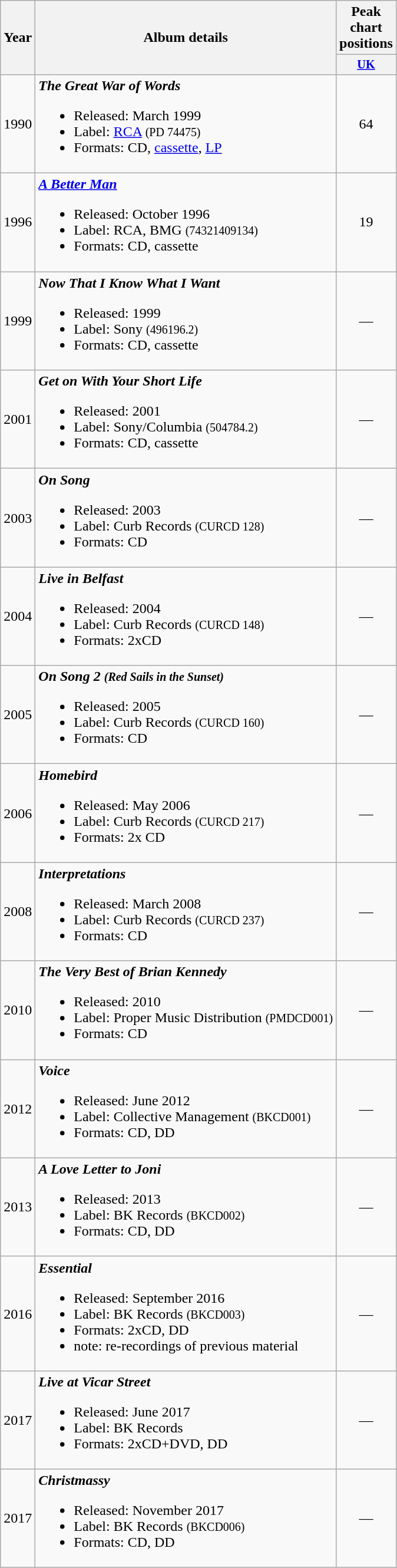<table class="wikitable" style=text-align:center;>
<tr>
<th rowspan="2">Year</th>
<th rowspan="2">Album details</th>
<th colspan="1">Peak chart positions</th>
</tr>
<tr>
<th style="width:3em;font-size:85%"><a href='#'>UK</a><br></th>
</tr>
<tr>
<td>1990</td>
<td align=left><strong><em>The Great War of Words</em></strong><br><ul><li>Released: March 1999</li><li>Label: <a href='#'>RCA</a> <small>(PD 74475)</small></li><li>Formats: CD, <a href='#'>cassette</a>, <a href='#'>LP</a></li></ul></td>
<td>64</td>
</tr>
<tr>
<td>1996</td>
<td align=left><strong><em><a href='#'>A Better Man</a></em></strong><br><ul><li>Released: October 1996</li><li>Label: RCA, BMG <small>(74321409134)</small></li><li>Formats: CD, cassette</li></ul></td>
<td>19</td>
</tr>
<tr>
<td>1999</td>
<td align=left><strong><em>Now That I Know What I Want</em></strong><br><ul><li>Released: 1999</li><li>Label: Sony <small>(496196.2)</small></li><li>Formats: CD, cassette</li></ul></td>
<td>—</td>
</tr>
<tr>
<td>2001</td>
<td align=left><strong><em>Get on With Your Short Life</em></strong><br><ul><li>Released: 2001</li><li>Label: Sony/Columbia <small>(504784.2)</small></li><li>Formats: CD, cassette</li></ul></td>
<td>—</td>
</tr>
<tr>
<td>2003</td>
<td align=left><strong><em>On Song</em></strong><br><ul><li>Released: 2003</li><li>Label: Curb Records <small>(CURCD 128)</small></li><li>Formats: CD</li></ul></td>
<td>—</td>
</tr>
<tr>
<td>2004</td>
<td align=left><strong><em>Live in Belfast</em></strong><br><ul><li>Released: 2004</li><li>Label: Curb Records <small>(CURCD 148)</small></li><li>Formats: 2xCD</li></ul></td>
<td>—</td>
</tr>
<tr>
<td>2005</td>
<td align=left><strong><em>On Song 2 <small>(Red Sails in the Sunset)</small></em></strong><br><ul><li>Released: 2005</li><li>Label: Curb Records <small>(CURCD 160)</small></li><li>Formats: CD</li></ul></td>
<td>—</td>
</tr>
<tr>
<td>2006</td>
<td align=left><strong><em>Homebird</em></strong><br><ul><li>Released: May 2006</li><li>Label: Curb Records <small>(CURCD 217)</small></li><li>Formats: 2x CD</li></ul></td>
<td>—</td>
</tr>
<tr>
<td>2008</td>
<td align=left><strong><em>Interpretations</em></strong><br><ul><li>Released: March 2008</li><li>Label: Curb Records <small>(CURCD 237)</small></li><li>Formats: CD</li></ul></td>
<td>—</td>
</tr>
<tr>
<td>2010</td>
<td align=left><strong><em>The Very Best of Brian Kennedy</em></strong><br><ul><li>Released: 2010</li><li>Label: Proper Music Distribution <small>(PMDCD001)</small></li><li>Formats: CD</li></ul></td>
<td>—</td>
</tr>
<tr>
<td>2012</td>
<td align=left><strong><em>Voice</em></strong><br><ul><li>Released: June 2012</li><li>Label: Collective Management <small>(BKCD001)</small></li><li>Formats: CD, DD</li></ul></td>
<td>—</td>
</tr>
<tr>
<td>2013</td>
<td align=left><strong><em>A Love Letter to Joni</em></strong><br><ul><li>Released: 2013</li><li>Label: BK Records <small>(BKCD002)</small></li><li>Formats: CD, DD</li></ul></td>
<td>—</td>
</tr>
<tr>
<td>2016</td>
<td align=left><strong><em>Essential</em></strong><br><ul><li>Released: September 2016</li><li>Label: BK Records <small>(BKCD003)</small></li><li>Formats: 2xCD, DD</li><li>note: re-recordings of previous material</li></ul></td>
<td>—</td>
</tr>
<tr>
<td>2017</td>
<td align=left><strong><em>Live at Vicar Street</em></strong><br><ul><li>Released: June 2017</li><li>Label: BK Records</li><li>Formats: 2xCD+DVD, DD</li></ul></td>
<td>—</td>
</tr>
<tr>
<td>2017</td>
<td align=left><strong><em>Christmassy</em></strong><br><ul><li>Released: November 2017</li><li>Label: BK Records <small>(BKCD006)</small></li><li>Formats: CD, DD</li></ul></td>
<td>—</td>
</tr>
</table>
